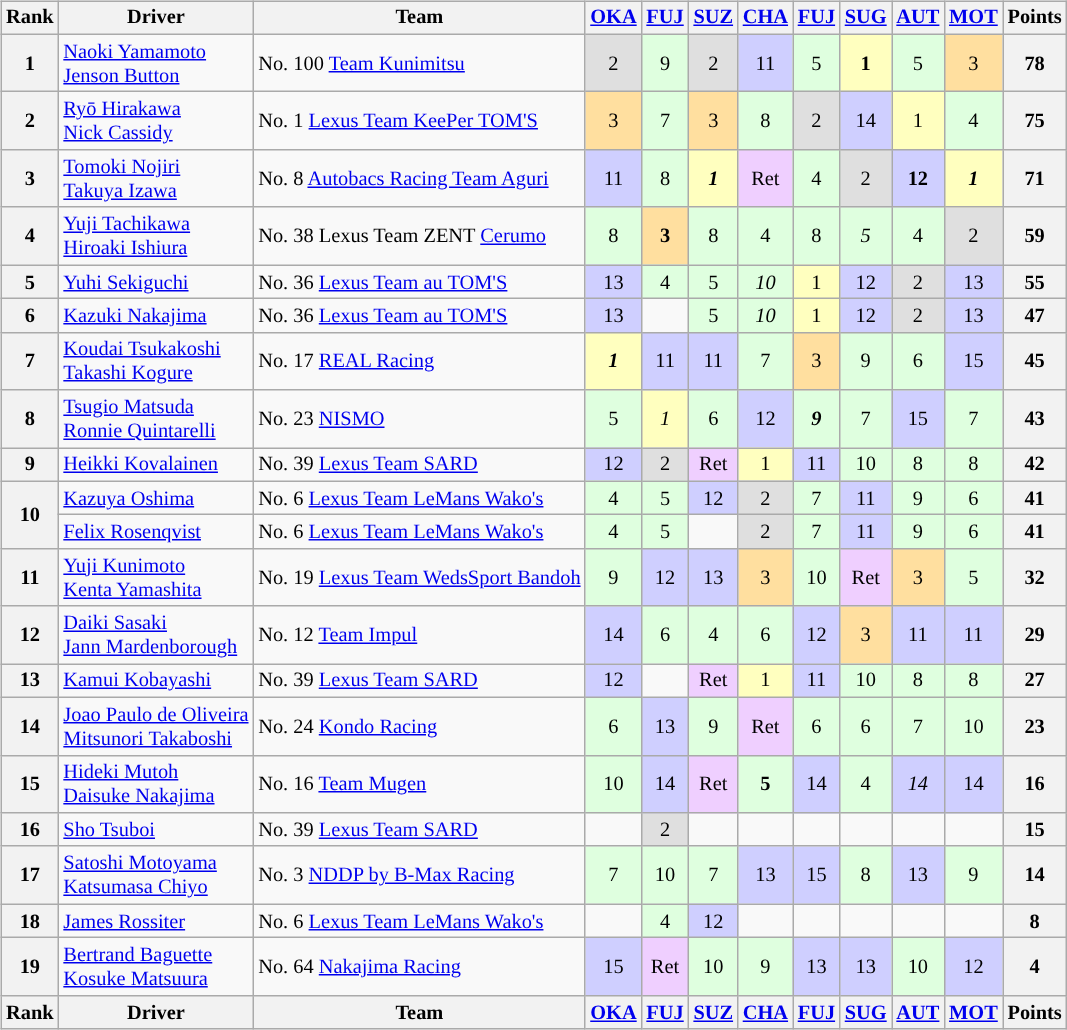<table>
<tr>
<td><br><table class="wikitable" style="font-size:85%; text-align:center">
<tr>
<th>Rank</th>
<th>Driver</th>
<th>Team</th>
<th><a href='#'>OKA</a><br></th>
<th><a href='#'>FUJ</a><br></th>
<th><a href='#'>SUZ</a><br></th>
<th><a href='#'>CHA</a><br></th>
<th><a href='#'>FUJ</a><br></th>
<th><a href='#'>SUG</a><br></th>
<th><a href='#'>AUT</a><br></th>
<th><a href='#'>MOT</a><br></th>
<th>Points</th>
</tr>
<tr>
<th>1</th>
<td align="left"> <a href='#'>Naoki Yamamoto</a><br> <a href='#'>Jenson Button</a></td>
<td align="left"> No. 100 <a href='#'>Team Kunimitsu</a></td>
<td style="background:#dfdfdf;">2</td>
<td style="background:#dfffdf;">9</td>
<td style="background:#dfdfdf;">2</td>
<td style="background:#cfcfff;">11</td>
<td style="background:#dfffdf;">5</td>
<td style="background:#ffffbf;"><strong>1</strong></td>
<td style="background:#dfffdf;">5</td>
<td style="background:#ffdf9f;">3</td>
<th>78</th>
</tr>
<tr>
<th>2</th>
<td align="left"> <a href='#'>Ryō Hirakawa</a><br> <a href='#'>Nick Cassidy</a></td>
<td align="left"> No. 1 <a href='#'>Lexus Team KeePer TOM'S</a></td>
<td style="background:#ffdf9f;">3</td>
<td style="background:#dfffdf;">7</td>
<td style="background:#ffdf9f;">3</td>
<td style="background:#dfffdf;">8</td>
<td style="background:#dfdfdf;">2</td>
<td style="background:#cfcfff;">14</td>
<td style="background:#ffffbf;">1</td>
<td style="background:#dfffdf;">4</td>
<th>75</th>
</tr>
<tr>
<th>3</th>
<td align="left"> <a href='#'>Tomoki Nojiri</a><br> <a href='#'>Takuya Izawa</a></td>
<td align="left"> No. 8 <a href='#'>Autobacs Racing Team Aguri</a></td>
<td style="background:#cfcfff;">11</td>
<td style="background:#dfffdf;">8</td>
<td style="background:#ffffbf;"><strong><em>1</em></strong></td>
<td style="background:#efcfff;">Ret</td>
<td style="background:#dfffdf;">4</td>
<td style="background:#dfdfdf;">2</td>
<td style="background:#cfcfff;"><strong>12</strong></td>
<td style="background:#ffffbf;"><strong><em>1</em></strong></td>
<th>71</th>
</tr>
<tr>
<th>4</th>
<td align="left"> <a href='#'>Yuji Tachikawa</a><br> <a href='#'>Hiroaki Ishiura</a></td>
<td align="left"> No. 38 Lexus Team ZENT <a href='#'>Cerumo</a></td>
<td style="background:#dfffdf;">8</td>
<td style="background:#ffdf9f;"><strong>3</strong></td>
<td style="background:#dfffdf;">8</td>
<td style="background:#dfffdf;">4</td>
<td style="background:#dfffdf;">8</td>
<td style="background:#dfffdf;"><em>5</em></td>
<td style="background:#dfffdf;">4</td>
<td style="background:#dfdfdf;">2</td>
<th>59</th>
</tr>
<tr>
<th>5</th>
<td align="left"> <a href='#'>Yuhi Sekiguchi</a></td>
<td align="left"> No. 36 <a href='#'>Lexus Team au TOM'S</a></td>
<td style="background:#cfcfff;">13</td>
<td style="background:#dfffdf;">4</td>
<td style="background:#dfffdf;">5</td>
<td style="background:#dfffdf;"><em>10</em></td>
<td style="background:#ffffbf;">1</td>
<td style="background:#cfcfff;">12</td>
<td style="background:#dfdfdf;">2</td>
<td style="background:#cfcfff;">13</td>
<th>55</th>
</tr>
<tr>
<th>6</th>
<td align="left"> <a href='#'>Kazuki Nakajima</a></td>
<td align="left"> No. 36 <a href='#'>Lexus Team au TOM'S</a></td>
<td style="background:#cfcfff;">13</td>
<td></td>
<td style="background:#dfffdf;">5</td>
<td style="background:#dfffdf;"><em>10</em></td>
<td style="background:#ffffbf;">1</td>
<td style="background:#cfcfff;">12</td>
<td style="background:#dfdfdf;">2</td>
<td style="background:#cfcfff;">13</td>
<th>47</th>
</tr>
<tr>
<th>7</th>
<td align="left"> <a href='#'>Koudai Tsukakoshi</a><br> <a href='#'>Takashi Kogure</a></td>
<td align="left"> No. 17 <a href='#'>REAL Racing</a></td>
<td style="background:#ffffbf;"><strong><em>1</em></strong></td>
<td style="background:#cfcfff;">11</td>
<td style="background:#cfcfff;">11</td>
<td style="background:#dfffdf;">7</td>
<td style="background:#ffdf9f;">3</td>
<td style="background:#dfffdf;">9</td>
<td style="background:#dfffdf;">6</td>
<td style="background:#cfcfff;">15</td>
<th>45</th>
</tr>
<tr>
<th>8</th>
<td align="left"> <a href='#'>Tsugio Matsuda</a><br> <a href='#'>Ronnie Quintarelli</a></td>
<td align="left"> No. 23 <a href='#'>NISMO</a></td>
<td style="background:#dfffdf;">5</td>
<td style="background:#ffffbf;"><em>1</em></td>
<td style="background:#dfffdf;">6</td>
<td style="background:#cfcfff;">12</td>
<td style="background:#dfffdf;"><strong><em>9</em></strong></td>
<td style="background:#dfffdf;">7</td>
<td style="background:#cfcfff;">15</td>
<td style="background:#dfffdf;">7</td>
<th>43</th>
</tr>
<tr>
<th>9</th>
<td align="left"> <a href='#'>Heikki Kovalainen</a></td>
<td align="left"> No. 39 <a href='#'>Lexus Team SARD</a></td>
<td style="background:#cfcfff;">12</td>
<td style="background:#dfdfdf;">2</td>
<td style="background:#efcfff;">Ret</td>
<td style="background:#ffffbf;">1</td>
<td style="background:#cfcfff;">11</td>
<td style="background:#dfffdf;">10</td>
<td style="background:#dfffdf;">8</td>
<td style="background:#dfffdf;">8</td>
<th>42</th>
</tr>
<tr>
<th rowspan=2>10</th>
<td align="left"> <a href='#'>Kazuya Oshima</a></td>
<td align="left"> No. 6 <a href='#'>Lexus Team LeMans Wako's</a></td>
<td style="background:#dfffdf;">4</td>
<td style="background:#dfffdf;">5</td>
<td style="background:#cfcfff;">12</td>
<td style="background:#dfdfdf;">2</td>
<td style="background:#dfffdf;">7</td>
<td style="background:#cfcfff;">11</td>
<td style="background:#dfffdf;">9</td>
<td style="background:#dfffdf;">6</td>
<th>41</th>
</tr>
<tr>
<td align="left"> <a href='#'>Felix Rosenqvist</a></td>
<td align="left"> No. 6 <a href='#'>Lexus Team LeMans Wako's</a></td>
<td style="background:#dfffdf;">4</td>
<td style="background:#dfffdf;">5</td>
<td></td>
<td style="background:#dfdfdf;">2</td>
<td style="background:#dfffdf;">7</td>
<td style="background:#cfcfff;">11</td>
<td style="background:#dfffdf;">9</td>
<td style="background:#dfffdf;">6</td>
<th>41</th>
</tr>
<tr>
<th>11</th>
<td align="left"> <a href='#'>Yuji Kunimoto</a><br> <a href='#'>Kenta Yamashita</a></td>
<td align="left"> No. 19 <a href='#'>Lexus Team WedsSport Bandoh</a></td>
<td style="background:#dfffdf;">9</td>
<td style="background:#cfcfff;">12</td>
<td style="background:#cfcfff;">13</td>
<td style="background:#ffdf9f;">3</td>
<td style="background:#dfffdf;">10</td>
<td style="background:#efcfff;">Ret</td>
<td style="background:#ffdf9f;">3</td>
<td style="background:#dfffdf;">5</td>
<th>32</th>
</tr>
<tr>
<th>12</th>
<td align="left"> <a href='#'>Daiki Sasaki</a><br> <a href='#'>Jann Mardenborough</a></td>
<td align="left"> No. 12 <a href='#'>Team Impul</a></td>
<td style="background:#cfcfff;">14</td>
<td style="background:#dfffdf;">6</td>
<td style="background:#dfffdf;">4</td>
<td style="background:#dfffdf;">6</td>
<td style="background:#cfcfff;">12</td>
<td style="background:#ffdf9f;">3</td>
<td style="background:#cfcfff;">11</td>
<td style="background:#cfcfff;">11</td>
<th>29</th>
</tr>
<tr>
<th>13</th>
<td align="left"> <a href='#'>Kamui Kobayashi</a></td>
<td align="left"> No. 39 <a href='#'>Lexus Team SARD</a></td>
<td style="background:#cfcfff;">12</td>
<td></td>
<td style="background:#efcfff;">Ret</td>
<td style="background:#ffffbf;">1</td>
<td style="background:#cfcfff;">11</td>
<td style="background:#dfffdf;">10</td>
<td style="background:#dfffdf;">8</td>
<td style="background:#dfffdf;">8</td>
<th>27</th>
</tr>
<tr>
<th>14</th>
<td align="left"> <a href='#'>Joao Paulo de Oliveira</a><br> <a href='#'>Mitsunori Takaboshi</a></td>
<td align="left"> No. 24 <a href='#'>Kondo Racing</a></td>
<td style="background:#dfffdf;">6</td>
<td style="background:#cfcfff;">13</td>
<td style="background:#dfffdf;">9</td>
<td style="background:#efcfff;">Ret</td>
<td style="background:#dfffdf;">6</td>
<td style="background:#dfffdf;">6</td>
<td style="background:#dfffdf;">7</td>
<td style="background:#dfffdf;">10</td>
<th>23</th>
</tr>
<tr>
<th>15</th>
<td align="left"> <a href='#'>Hideki Mutoh</a><br> <a href='#'>Daisuke Nakajima</a></td>
<td align="left"> No. 16 <a href='#'>Team Mugen</a></td>
<td style="background:#dfffdf;">10</td>
<td style="background:#cfcfff;">14</td>
<td style="background:#efcfff;">Ret</td>
<td style="background:#dfffdf;"><strong>5</strong></td>
<td style="background:#cfcfff;">14</td>
<td style="background:#dfffdf;">4</td>
<td style="background:#cfcfff;"><em>14</em></td>
<td style="background:#cfcfff;">14</td>
<th>16</th>
</tr>
<tr>
<th>16</th>
<td align="left"> <a href='#'>Sho Tsuboi</a></td>
<td align="left"> No. 39 <a href='#'>Lexus Team SARD</a></td>
<td></td>
<td style="background:#dfdfdf;">2</td>
<td></td>
<td></td>
<td style="background:"></td>
<td style="background:"></td>
<td style="background:"></td>
<td style="background:"></td>
<th>15</th>
</tr>
<tr>
<th>17</th>
<td align="left"> <a href='#'>Satoshi Motoyama</a><br> <a href='#'>Katsumasa Chiyo</a></td>
<td align="left"> No. 3 <a href='#'>NDDP by B-Max Racing</a></td>
<td style="background:#dfffdf;">7</td>
<td style="background:#dfffdf;">10</td>
<td style="background:#dfffdf;">7</td>
<td style="background:#cfcfff;">13</td>
<td style="background:#cfcfff;">15</td>
<td style="background:#dfffdf;">8</td>
<td style="background:#cfcfff;">13</td>
<td style="background:#dfffdf;">9</td>
<th>14</th>
</tr>
<tr>
<th>18</th>
<td align="left"> <a href='#'>James Rossiter</a></td>
<td align="left"> No. 6 <a href='#'>Lexus Team LeMans Wako's</a></td>
<td></td>
<td style="background:#dfffdf;">4</td>
<td style="background:#cfcfff;">12</td>
<td></td>
<td style="background:"></td>
<td style="background:"></td>
<td style="background:"></td>
<td style="background:"></td>
<th>8</th>
</tr>
<tr>
<th>19</th>
<td align="left"> <a href='#'>Bertrand Baguette</a><br> <a href='#'>Kosuke Matsuura</a></td>
<td align="left"> No. 64 <a href='#'>Nakajima Racing</a></td>
<td style="background:#cfcfff;">15</td>
<td style="background:#efcfff;">Ret</td>
<td style="background:#dfffdf;">10</td>
<td style="background:#dfffdf;">9</td>
<td style="background:#cfcfff;">13</td>
<td style="background:#cfcfff;">13</td>
<td style="background:#dfffdf;">10</td>
<td style="background:#cfcfff;">12</td>
<th>4</th>
</tr>
<tr>
<th>Rank</th>
<th>Driver</th>
<th>Team</th>
<th><a href='#'>OKA</a><br></th>
<th><a href='#'>FUJ</a><br></th>
<th><a href='#'>SUZ</a><br></th>
<th><a href='#'>CHA</a><br></th>
<th><a href='#'>FUJ</a><br></th>
<th><a href='#'>SUG</a><br></th>
<th><a href='#'>AUT</a><br></th>
<th><a href='#'>MOT</a><br></th>
<th>Points</th>
</tr>
</table>
</td>
<td valign="top"><br></td>
</tr>
</table>
